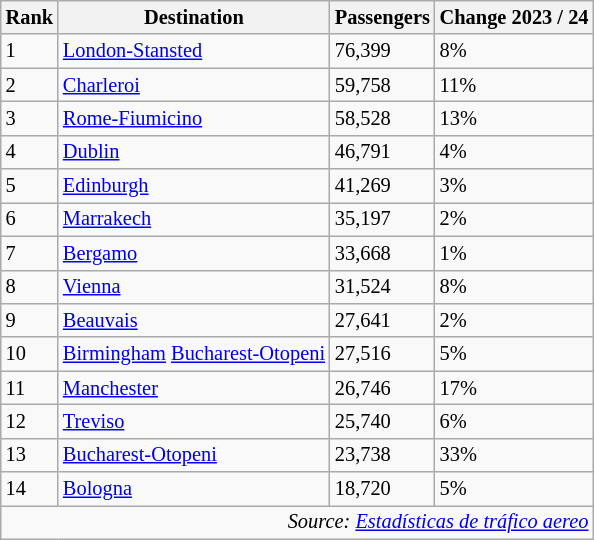<table class="wikitable" style="font-size: 85%; width:align">
<tr>
<th>Rank</th>
<th>Destination</th>
<th>Passengers</th>
<th>Change 2023 / 24</th>
</tr>
<tr>
<td>1</td>
<td> <a href='#'>London-Stansted</a></td>
<td>76,399</td>
<td> 8%</td>
</tr>
<tr>
<td>2</td>
<td> <a href='#'>Charleroi</a></td>
<td>59,758</td>
<td> 11%</td>
</tr>
<tr>
<td>3</td>
<td> <a href='#'>Rome-Fiumicino</a></td>
<td>58,528</td>
<td> 13%</td>
</tr>
<tr>
<td>4</td>
<td> <a href='#'>Dublin</a></td>
<td>46,791</td>
<td> 4%</td>
</tr>
<tr>
<td>5</td>
<td> <a href='#'>Edinburgh</a></td>
<td>41,269</td>
<td> 3%</td>
</tr>
<tr>
<td>6</td>
<td> <a href='#'>Marrakech</a></td>
<td>35,197</td>
<td> 2%</td>
</tr>
<tr>
<td>7</td>
<td> <a href='#'>Bergamo</a></td>
<td>33,668</td>
<td> 1%</td>
</tr>
<tr>
<td>8</td>
<td> <a href='#'>Vienna</a></td>
<td>31,524</td>
<td> 8%</td>
</tr>
<tr>
<td>9</td>
<td> <a href='#'>Beauvais</a></td>
<td>27,641</td>
<td> 2%</td>
</tr>
<tr>
<td>10</td>
<td> <a href='#'>Birmingham</a> <a href='#'>Bucharest-Otopeni</a></td>
<td>27,516</td>
<td> 5%</td>
</tr>
<tr>
<td>11</td>
<td> <a href='#'>Manchester</a></td>
<td>26,746</td>
<td> 17%</td>
</tr>
<tr>
<td>12</td>
<td> <a href='#'>Treviso</a></td>
<td>25,740</td>
<td> 6%</td>
</tr>
<tr>
<td>13</td>
<td> <a href='#'>Bucharest-Otopeni</a></td>
<td>23,738</td>
<td> 33%</td>
</tr>
<tr>
<td>14</td>
<td> <a href='#'>Bologna</a></td>
<td>18,720</td>
<td> 5%</td>
</tr>
<tr>
<td colspan="4" style="text-align:right;"><em>Source: <a href='#'>Estadísticas de tráfico aereo</a></em></td>
</tr>
</table>
